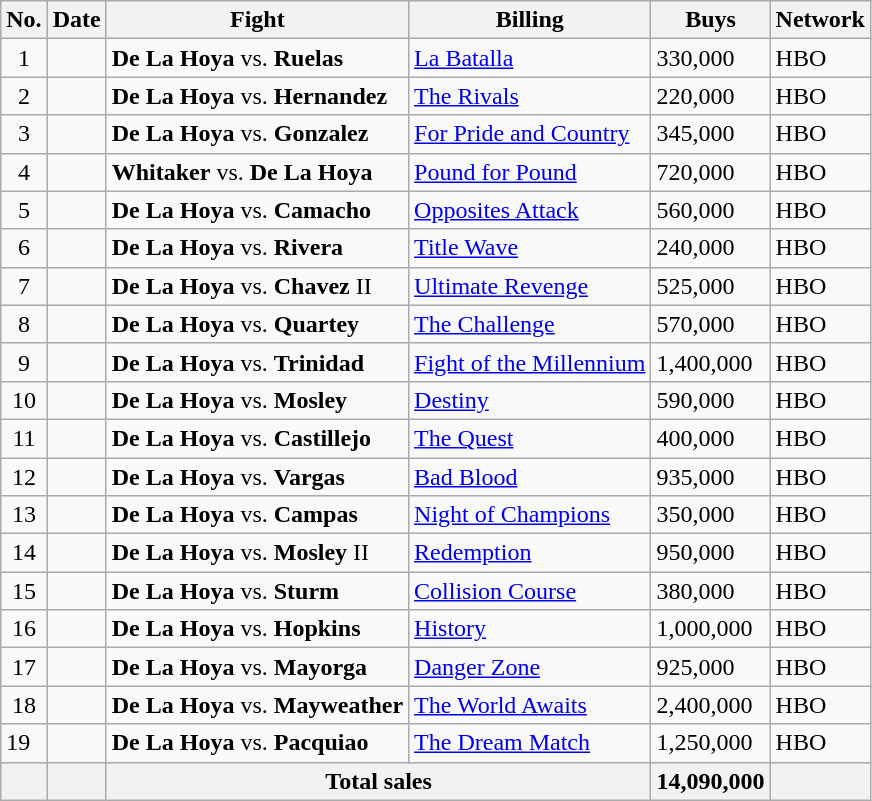<table class="wikitable">
<tr>
<th>No.</th>
<th>Date</th>
<th>Fight</th>
<th>Billing</th>
<th>Buys</th>
<th>Network</th>
</tr>
<tr>
<td align=center>1</td>
<td></td>
<td><strong>De La Hoya</strong> vs. <strong>Ruelas</strong></td>
<td><a href='#'>La Batalla</a></td>
<td>330,000</td>
<td>HBO</td>
</tr>
<tr>
<td align=center>2</td>
<td></td>
<td><strong>De La Hoya</strong> vs. <strong>Hernandez</strong></td>
<td><a href='#'>The Rivals</a></td>
<td>220,000</td>
<td>HBO</td>
</tr>
<tr>
<td align=center>3</td>
<td></td>
<td><strong>De La Hoya</strong> vs. <strong>Gonzalez</strong></td>
<td><a href='#'>For Pride and Country</a></td>
<td>345,000</td>
<td>HBO</td>
</tr>
<tr>
<td align=center>4</td>
<td></td>
<td><strong>Whitaker</strong> vs. <strong>De La Hoya</strong></td>
<td><a href='#'>Pound for Pound</a></td>
<td>720,000</td>
<td>HBO</td>
</tr>
<tr>
<td align=center>5</td>
<td></td>
<td><strong>De La Hoya</strong> vs. <strong>Camacho</strong></td>
<td><a href='#'>Opposites Attack</a></td>
<td>560,000</td>
<td>HBO</td>
</tr>
<tr>
<td align=center>6</td>
<td></td>
<td><strong>De La Hoya</strong> vs. <strong>Rivera</strong></td>
<td><a href='#'>Title Wave</a></td>
<td>240,000</td>
<td>HBO</td>
</tr>
<tr>
<td align=center>7</td>
<td></td>
<td><strong>De La Hoya</strong> vs. <strong>Chavez</strong> II</td>
<td><a href='#'>Ultimate Revenge</a></td>
<td>525,000</td>
<td>HBO</td>
</tr>
<tr>
<td align=center>8</td>
<td></td>
<td><strong>De La Hoya</strong> vs. <strong>Quartey</strong></td>
<td><a href='#'>The Challenge</a></td>
<td>570,000</td>
<td>HBO</td>
</tr>
<tr>
<td align=center>9</td>
<td></td>
<td><strong>De La Hoya</strong> vs. <strong>Trinidad</strong></td>
<td><a href='#'>Fight of the Millennium</a></td>
<td>1,400,000</td>
<td>HBO</td>
</tr>
<tr>
<td align=center>10</td>
<td></td>
<td><strong>De La Hoya</strong> vs. <strong>Mosley</strong></td>
<td><a href='#'>Destiny</a></td>
<td>590,000</td>
<td>HBO</td>
</tr>
<tr>
<td align=center>11</td>
<td></td>
<td><strong>De La Hoya</strong> vs. <strong>Castillejo</strong></td>
<td><a href='#'>The Quest</a></td>
<td>400,000</td>
<td>HBO</td>
</tr>
<tr>
<td align=center>12</td>
<td></td>
<td><strong>De La Hoya</strong> vs. <strong>Vargas</strong></td>
<td><a href='#'>Bad Blood</a></td>
<td>935,000</td>
<td>HBO</td>
</tr>
<tr>
<td align=center>13</td>
<td></td>
<td><strong>De La Hoya</strong> vs. <strong>Campas</strong></td>
<td><a href='#'>Night of Champions</a></td>
<td>350,000</td>
<td>HBO</td>
</tr>
<tr>
<td align=center>14</td>
<td></td>
<td><strong>De La Hoya</strong> vs. <strong>Mosley</strong> II</td>
<td><a href='#'>Redemption</a></td>
<td>950,000</td>
<td>HBO</td>
</tr>
<tr>
<td align=center>15</td>
<td></td>
<td><strong>De La Hoya</strong> vs. <strong>Sturm</strong></td>
<td><a href='#'>Collision Course</a></td>
<td>380,000</td>
<td>HBO</td>
</tr>
<tr>
<td align=center>16</td>
<td></td>
<td><strong>De La Hoya</strong> vs. <strong>Hopkins</strong></td>
<td><a href='#'>History</a></td>
<td>1,000,000</td>
<td>HBO</td>
</tr>
<tr>
<td align=center>17</td>
<td></td>
<td><strong>De La Hoya</strong> vs. <strong>Mayorga</strong></td>
<td><a href='#'>Danger Zone</a></td>
<td>925,000</td>
<td>HBO</td>
</tr>
<tr>
<td align=center>18</td>
<td></td>
<td><strong>De La Hoya</strong> vs. <strong>Mayweather</strong></td>
<td><a href='#'>The World Awaits</a></td>
<td>2,400,000</td>
<td>HBO</td>
</tr>
<tr>
<td>19</td>
<td></td>
<td><strong>De La Hoya</strong> vs. <strong>Pacquiao</strong></td>
<td><a href='#'>The Dream Match</a></td>
<td>1,250,000</td>
<td>HBO</td>
</tr>
<tr>
<th></th>
<th></th>
<th colspan="2">Total sales</th>
<th>14,090,000</th>
<th></th>
</tr>
</table>
